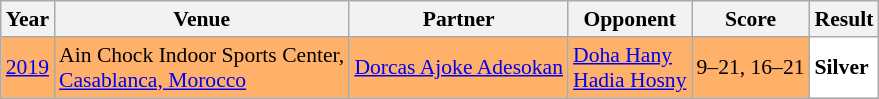<table class="sortable wikitable" style="font-size: 90%;">
<tr>
<th>Year</th>
<th>Venue</th>
<th>Partner</th>
<th>Opponent</th>
<th>Score</th>
<th>Result</th>
</tr>
<tr style="background:#FFB069">
<td align="center"><a href='#'>2019</a></td>
<td align="left">Ain Chock Indoor Sports Center,<br><a href='#'>Casablanca, Morocco</a></td>
<td align="left"> <a href='#'>Dorcas Ajoke Adesokan</a></td>
<td align="left"> <a href='#'>Doha Hany</a><br> <a href='#'>Hadia Hosny</a></td>
<td align="left">9–21, 16–21</td>
<td style="text-align:left; background:white"> <strong>Silver</strong></td>
</tr>
</table>
